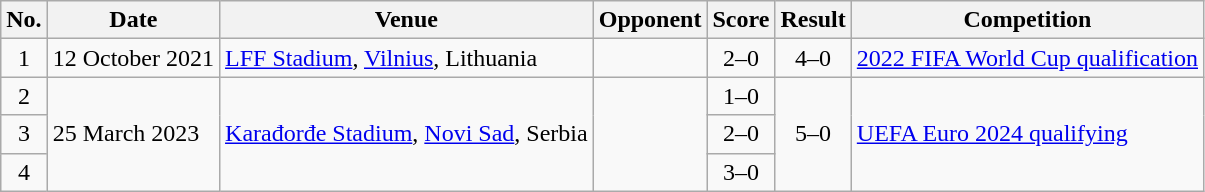<table class="wikitable sortable">
<tr>
<th scope="col">No.</th>
<th scope="col">Date</th>
<th scope="col">Venue</th>
<th scope="col">Opponent</th>
<th scope="col">Score</th>
<th scope="col">Result</th>
<th scope="col">Competition</th>
</tr>
<tr>
<td align="center">1</td>
<td>12 October 2021</td>
<td><a href='#'>LFF Stadium</a>, <a href='#'>Vilnius</a>, Lithuania</td>
<td></td>
<td align="center">2–0</td>
<td align="center">4–0</td>
<td><a href='#'>2022 FIFA World Cup qualification</a></td>
</tr>
<tr>
<td align="center">2</td>
<td rowspan=3>25 March 2023</td>
<td rowspan=3><a href='#'>Karađorđe Stadium</a>, <a href='#'>Novi Sad</a>, Serbia</td>
<td rowspan=3></td>
<td align="center">1–0</td>
<td align="center" rowspan=3>5–0</td>
<td rowspan=3><a href='#'>UEFA Euro 2024 qualifying</a></td>
</tr>
<tr>
<td align="center">3</td>
<td align="center">2–0</td>
</tr>
<tr>
<td align="center">4</td>
<td align="center">3–0</td>
</tr>
</table>
